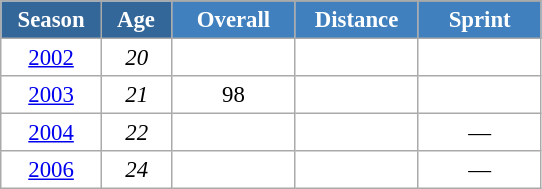<table class="wikitable" style="font-size:95%; text-align:center; border:grey solid 1px; border-collapse:collapse; background:#ffffff;">
<tr>
<th style="background-color:#369; color:white; width:60px;" rowspan="2"> Season </th>
<th style="background-color:#369; color:white; width:40px;" rowspan="2"> Age </th>
</tr>
<tr>
<th style="background-color:#4180be; color:white; width:75px;">Overall</th>
<th style="background-color:#4180be; color:white; width:75px;">Distance</th>
<th style="background-color:#4180be; color:white; width:75px;">Sprint</th>
</tr>
<tr>
<td><a href='#'>2002</a></td>
<td><em>20</em></td>
<td></td>
<td></td>
<td></td>
</tr>
<tr>
<td><a href='#'>2003</a></td>
<td><em>21</em></td>
<td>98</td>
<td></td>
<td></td>
</tr>
<tr>
<td><a href='#'>2004</a></td>
<td><em>22</em></td>
<td></td>
<td></td>
<td>—</td>
</tr>
<tr>
<td><a href='#'>2006</a></td>
<td><em>24</em></td>
<td></td>
<td></td>
<td>—</td>
</tr>
</table>
